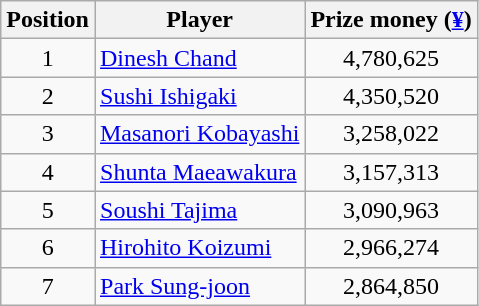<table class="wikitable">
<tr>
<th>Position</th>
<th>Player</th>
<th>Prize money (<a href='#'>¥</a>)</th>
</tr>
<tr>
<td align=center>1</td>
<td> <a href='#'>Dinesh Chand</a></td>
<td align=center>4,780,625</td>
</tr>
<tr>
<td align=center>2</td>
<td> <a href='#'>Sushi Ishigaki</a></td>
<td align=center>4,350,520</td>
</tr>
<tr>
<td align=center>3</td>
<td> <a href='#'>Masanori Kobayashi</a></td>
<td align=center>3,258,022</td>
</tr>
<tr>
<td align=center>4</td>
<td> <a href='#'>Shunta Maeawakura</a></td>
<td align=center>3,157,313</td>
</tr>
<tr>
<td align=center>5</td>
<td> <a href='#'>Soushi Tajima</a></td>
<td align=center>3,090,963</td>
</tr>
<tr>
<td align=center>6</td>
<td> <a href='#'>Hirohito Koizumi</a></td>
<td align=center>2,966,274</td>
</tr>
<tr>
<td align=center>7</td>
<td> <a href='#'>Park Sung-joon</a></td>
<td align=center>2,864,850</td>
</tr>
</table>
